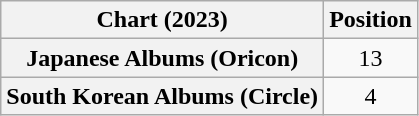<table class="wikitable plainrowheaders sortable" style="text-align:center">
<tr>
<th scope="col">Chart (2023)</th>
<th scope="col">Position</th>
</tr>
<tr>
<th scope="row">Japanese Albums (Oricon)</th>
<td>13</td>
</tr>
<tr>
<th scope="row">South Korean Albums (Circle)</th>
<td>4</td>
</tr>
</table>
